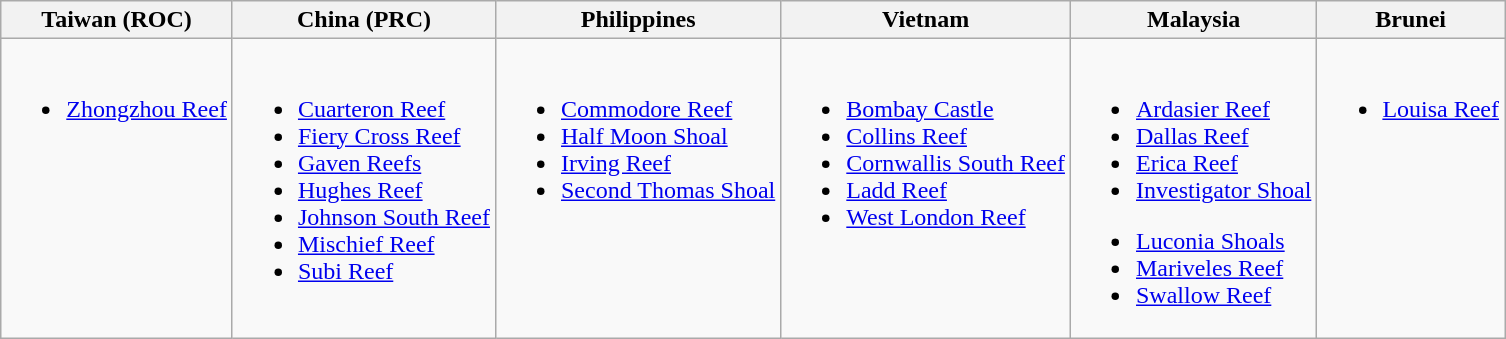<table class=wikitable>
<tr>
<th>Taiwan (ROC)</th>
<th>China (PRC)</th>
<th>Philippines</th>
<th>Vietnam</th>
<th>Malaysia</th>
<th>Brunei</th>
</tr>
<tr valign=top>
<td><br><ul><li><a href='#'>Zhongzhou Reef</a></li></ul></td>
<td><br><ul><li><a href='#'>Cuarteron Reef</a></li><li><a href='#'>Fiery Cross Reef</a></li><li><a href='#'>Gaven Reefs</a></li><li><a href='#'>Hughes Reef</a></li><li><a href='#'>Johnson South Reef</a></li><li><a href='#'>Mischief Reef</a></li><li><a href='#'>Subi Reef</a></li></ul></td>
<td><br><ul><li><a href='#'>Commodore Reef</a></li><li><a href='#'>Half Moon Shoal</a></li><li><a href='#'>Irving Reef</a></li><li><a href='#'>Second Thomas Shoal</a></li></ul></td>
<td><br><ul><li><a href='#'>Bombay Castle</a></li><li><a href='#'>Collins Reef</a></li><li><a href='#'>Cornwallis South Reef</a></li><li><a href='#'>Ladd Reef</a></li><li><a href='#'>West London Reef</a></li></ul></td>
<td><br><ul><li><a href='#'>Ardasier Reef</a></li><li><a href='#'>Dallas Reef</a></li><li><a href='#'>Erica Reef</a></li><li><a href='#'>Investigator Shoal</a></li></ul><ul><li><a href='#'>Luconia Shoals</a></li><li><a href='#'>Mariveles Reef</a></li><li><a href='#'>Swallow Reef</a></li></ul></td>
<td><br><ul><li><a href='#'>Louisa Reef</a></li></ul></td>
</tr>
</table>
